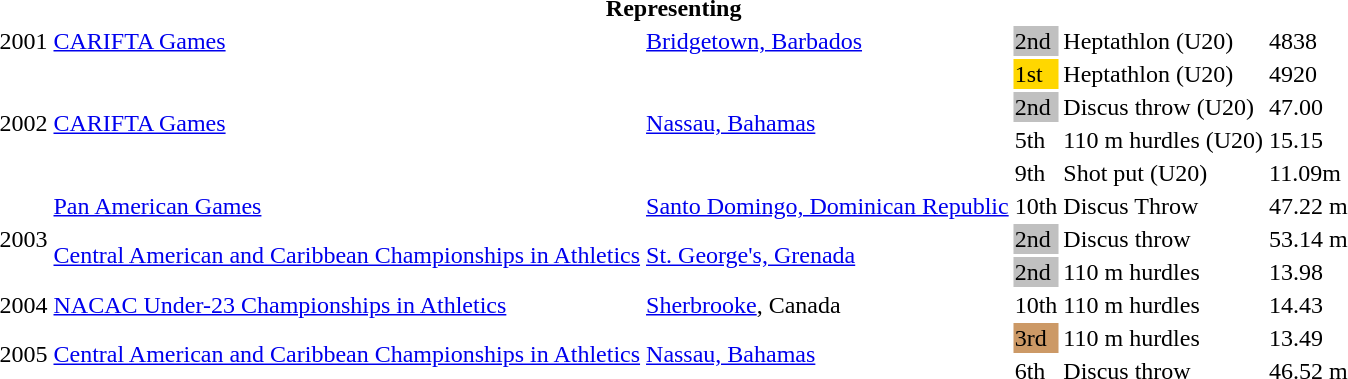<table>
<tr>
<th colspan="6">Representing </th>
</tr>
<tr>
<td>2001</td>
<td><a href='#'>CARIFTA Games</a></td>
<td><a href='#'>Bridgetown, Barbados</a></td>
<td bgcolor=silver>2nd</td>
<td>Heptathlon (U20)</td>
<td>4838</td>
</tr>
<tr>
<td rowspan=4>2002</td>
<td rowspan=4><a href='#'>CARIFTA Games</a></td>
<td rowspan=4><a href='#'>Nassau, Bahamas</a></td>
<td bgcolor=gold>1st</td>
<td>Heptathlon (U20)</td>
<td>4920</td>
</tr>
<tr>
<td bgcolor=silver>2nd</td>
<td>Discus throw (U20)</td>
<td>47.00</td>
</tr>
<tr>
<td>5th</td>
<td>110 m hurdles (U20)</td>
<td>15.15 </td>
</tr>
<tr>
<td>9th</td>
<td>Shot put (U20)</td>
<td>11.09m </td>
</tr>
<tr>
<td rowspan=3>2003</td>
<td><a href='#'>Pan American Games</a></td>
<td><a href='#'>Santo Domingo, Dominican Republic</a></td>
<td>10th</td>
<td>Discus Throw</td>
<td>47.22 m</td>
</tr>
<tr>
<td rowspan=2><a href='#'>Central American and Caribbean Championships in Athletics</a></td>
<td rowspan=2><a href='#'>St. George's, Grenada</a></td>
<td bgcolor=silver>2nd</td>
<td>Discus throw</td>
<td>53.14 m</td>
</tr>
<tr>
<td bgcolor=silver>2nd</td>
<td>110 m hurdles</td>
<td>13.98</td>
</tr>
<tr>
<td>2004</td>
<td><a href='#'>NACAC Under-23 Championships in Athletics</a></td>
<td><a href='#'>Sherbrooke</a>, Canada</td>
<td>10th</td>
<td>110 m hurdles</td>
<td>14.43</td>
</tr>
<tr>
<td rowspan=2>2005</td>
<td rowspan=2><a href='#'>Central American and Caribbean Championships in Athletics</a></td>
<td rowspan=2><a href='#'>Nassau, Bahamas</a></td>
<td bgcolor= cc9966>3rd</td>
<td>110 m hurdles</td>
<td>13.49</td>
</tr>
<tr>
<td>6th</td>
<td>Discus throw</td>
<td>46.52 m</td>
</tr>
</table>
